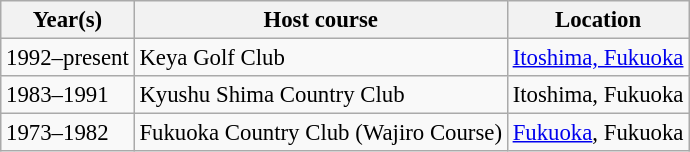<table class=wikitable style="font-size:95%">
<tr>
<th>Year(s)</th>
<th>Host course</th>
<th>Location</th>
</tr>
<tr>
<td>1992–present</td>
<td>Keya Golf Club</td>
<td><a href='#'>Itoshima, Fukuoka</a></td>
</tr>
<tr>
<td>1983–1991</td>
<td>Kyushu Shima Country Club</td>
<td>Itoshima, Fukuoka</td>
</tr>
<tr>
<td>1973–1982</td>
<td>Fukuoka Country Club (Wajiro Course)</td>
<td><a href='#'>Fukuoka</a>, Fukuoka</td>
</tr>
</table>
